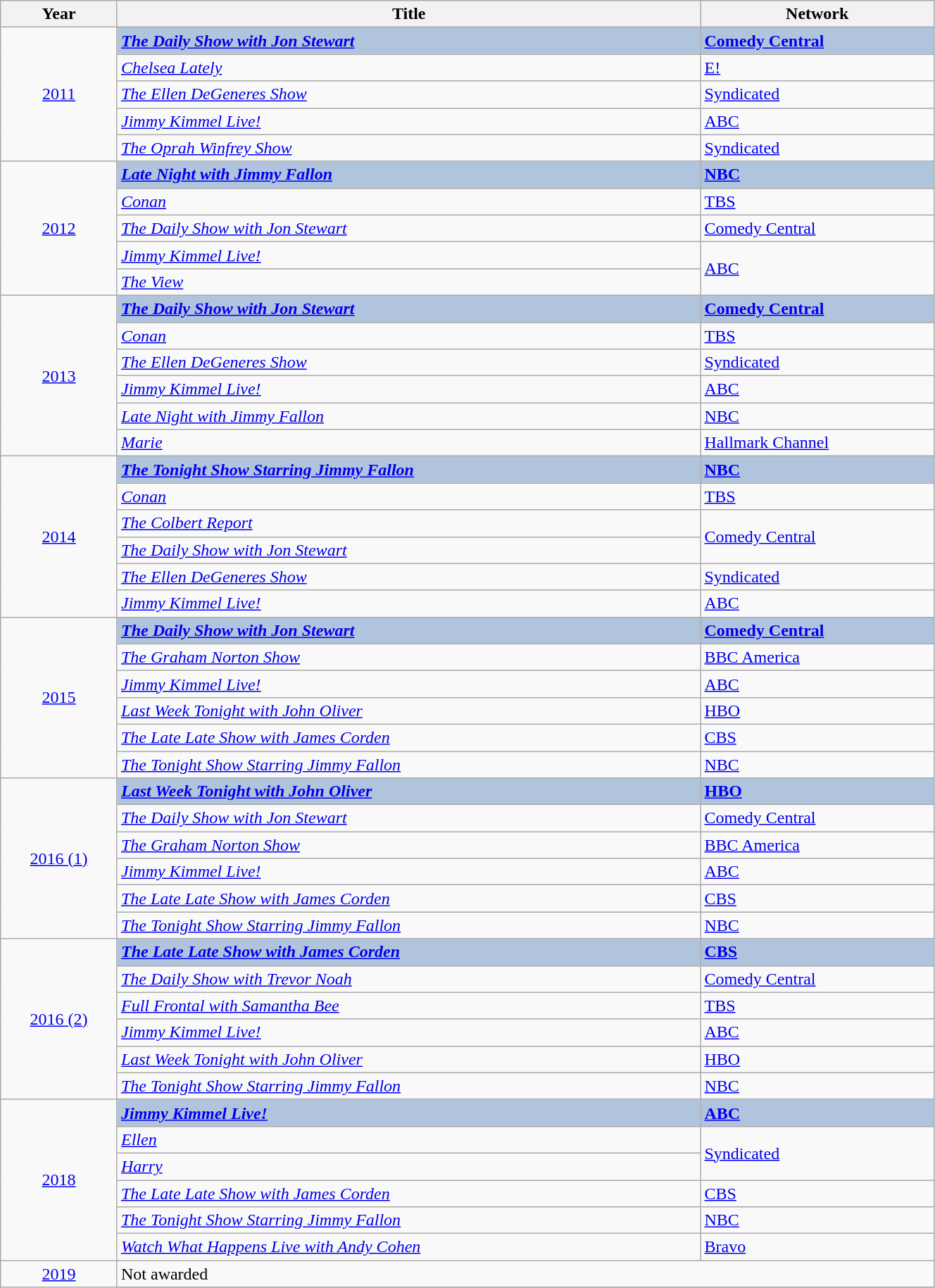<table class="wikitable" width="70%">
<tr>
<th width=5%>Year</th>
<th width=25%>Title</th>
<th width=10%><strong>Network</strong></th>
</tr>
<tr>
<td rowspan="5" style="text-align:center;"><a href='#'>2011</a><br></td>
<td style="background:#B0C4DE;"><strong><em><a href='#'>The Daily Show with Jon Stewart</a></em></strong></td>
<td style="background:#B0C4DE;"><strong><a href='#'>Comedy Central</a></strong></td>
</tr>
<tr>
<td><em><a href='#'>Chelsea Lately</a></em></td>
<td><a href='#'>E!</a></td>
</tr>
<tr>
<td><em><a href='#'>The Ellen DeGeneres Show</a></em></td>
<td><a href='#'>Syndicated</a></td>
</tr>
<tr>
<td><em><a href='#'>Jimmy Kimmel Live!</a></em></td>
<td><a href='#'>ABC</a></td>
</tr>
<tr>
<td><em><a href='#'>The Oprah Winfrey Show</a></em></td>
<td><a href='#'>Syndicated</a></td>
</tr>
<tr>
<td rowspan="5" style="text-align:center;"><a href='#'>2012</a><br></td>
<td style="background:#B0C4DE;"><strong><em><a href='#'>Late Night with Jimmy Fallon</a></em></strong></td>
<td style="background:#B0C4DE;"><strong><a href='#'>NBC</a></strong></td>
</tr>
<tr>
<td><em><a href='#'>Conan</a></em></td>
<td><a href='#'>TBS</a></td>
</tr>
<tr>
<td><em><a href='#'>The Daily Show with Jon Stewart</a></em></td>
<td><a href='#'>Comedy Central</a></td>
</tr>
<tr>
<td><em><a href='#'>Jimmy Kimmel Live!</a></em></td>
<td rowspan=2><a href='#'>ABC</a></td>
</tr>
<tr>
<td><em><a href='#'>The View</a></em></td>
</tr>
<tr>
<td rowspan="6" style="text-align:center;"><a href='#'>2013</a><br></td>
<td style="background:#B0C4DE;"><strong><em><a href='#'>The Daily Show with Jon Stewart</a></em></strong></td>
<td style="background:#B0C4DE;"><strong><a href='#'>Comedy Central</a></strong></td>
</tr>
<tr>
<td><em><a href='#'>Conan</a></em></td>
<td><a href='#'>TBS</a></td>
</tr>
<tr>
<td><em><a href='#'>The Ellen DeGeneres Show</a></em></td>
<td><a href='#'>Syndicated</a></td>
</tr>
<tr>
<td><em><a href='#'>Jimmy Kimmel Live!</a></em></td>
<td><a href='#'>ABC</a></td>
</tr>
<tr>
<td><em><a href='#'>Late Night with Jimmy Fallon</a></em></td>
<td><a href='#'>NBC</a></td>
</tr>
<tr>
<td><em><a href='#'>Marie</a></em></td>
<td><a href='#'>Hallmark Channel</a></td>
</tr>
<tr>
<td rowspan="6" style="text-align:center;"><a href='#'>2014</a><br></td>
<td style="background:#B0C4DE;"><strong><em><a href='#'>The Tonight Show Starring Jimmy Fallon</a></em></strong></td>
<td style="background:#B0C4DE;"><strong><a href='#'>NBC</a></strong></td>
</tr>
<tr>
<td><em><a href='#'>Conan</a></em></td>
<td><a href='#'>TBS</a></td>
</tr>
<tr>
<td><em><a href='#'>The Colbert Report</a></em></td>
<td rowspan=2><a href='#'>Comedy Central</a></td>
</tr>
<tr>
<td><em><a href='#'>The Daily Show with Jon Stewart</a></em></td>
</tr>
<tr>
<td><em><a href='#'>The Ellen DeGeneres Show</a></em></td>
<td><a href='#'>Syndicated</a></td>
</tr>
<tr>
<td><em><a href='#'>Jimmy Kimmel Live!</a></em></td>
<td><a href='#'>ABC</a></td>
</tr>
<tr>
<td rowspan="6" style="text-align:center;"><a href='#'>2015</a><br></td>
<td style="background:#B0C4DE;"><strong><em><a href='#'>The Daily Show with Jon Stewart</a></em></strong></td>
<td style="background:#B0C4DE;"><strong><a href='#'>Comedy Central</a></strong></td>
</tr>
<tr>
<td><em><a href='#'>The Graham Norton Show</a></em></td>
<td><a href='#'>BBC America</a></td>
</tr>
<tr>
<td><em><a href='#'>Jimmy Kimmel Live!</a></em></td>
<td><a href='#'>ABC</a></td>
</tr>
<tr>
<td><em><a href='#'>Last Week Tonight with John Oliver</a></em></td>
<td><a href='#'>HBO</a></td>
</tr>
<tr>
<td><em><a href='#'>The Late Late Show with James Corden</a></em></td>
<td><a href='#'>CBS</a></td>
</tr>
<tr>
<td><em><a href='#'>The Tonight Show Starring Jimmy Fallon</a></em></td>
<td><a href='#'>NBC</a></td>
</tr>
<tr>
<td rowspan="6" style="text-align:center;"><a href='#'>2016 (1)</a><br></td>
<td style="background:#B0C4DE;"><strong><em><a href='#'>Last Week Tonight with John Oliver</a></em></strong></td>
<td style="background:#B0C4DE;"><strong><a href='#'>HBO</a></strong></td>
</tr>
<tr>
<td><em><a href='#'>The Daily Show with Jon Stewart</a></em></td>
<td><a href='#'>Comedy Central</a></td>
</tr>
<tr>
<td><em><a href='#'>The Graham Norton Show</a></em></td>
<td><a href='#'>BBC America</a></td>
</tr>
<tr>
<td><em><a href='#'>Jimmy Kimmel Live!</a></em></td>
<td><a href='#'>ABC</a></td>
</tr>
<tr>
<td><em><a href='#'>The Late Late Show with James Corden</a></em></td>
<td><a href='#'>CBS</a></td>
</tr>
<tr>
<td><em><a href='#'>The Tonight Show Starring Jimmy Fallon</a></em></td>
<td><a href='#'>NBC</a></td>
</tr>
<tr>
<td rowspan="6" style="text-align:center;"><a href='#'>2016 (2)</a><br></td>
<td style="background:#B0C4DE;"><strong><em><a href='#'>The Late Late Show with James Corden</a></em></strong></td>
<td style="background:#B0C4DE;"><strong><a href='#'>CBS</a></strong></td>
</tr>
<tr>
<td><em><a href='#'>The Daily Show with Trevor Noah</a></em></td>
<td><a href='#'>Comedy Central</a></td>
</tr>
<tr>
<td><em><a href='#'>Full Frontal with Samantha Bee</a></em></td>
<td><a href='#'>TBS</a></td>
</tr>
<tr>
<td><em><a href='#'>Jimmy Kimmel Live!</a></em></td>
<td><a href='#'>ABC</a></td>
</tr>
<tr>
<td><em><a href='#'>Last Week Tonight with John Oliver</a></em></td>
<td><a href='#'>HBO</a></td>
</tr>
<tr>
<td><em><a href='#'>The Tonight Show Starring Jimmy Fallon</a></em></td>
<td><a href='#'>NBC</a></td>
</tr>
<tr>
<td rowspan="6" style="text-align:center;"><a href='#'>2018</a><br></td>
<td style="background:#B0C4DE;"><strong><em><a href='#'>Jimmy Kimmel Live!</a></em></strong></td>
<td style="background:#B0C4DE;"><strong><a href='#'>ABC</a></strong></td>
</tr>
<tr>
<td><em><a href='#'>Ellen</a></em></td>
<td rowspan=2><a href='#'>Syndicated</a></td>
</tr>
<tr>
<td><em><a href='#'>Harry</a></em></td>
</tr>
<tr>
<td><em><a href='#'>The Late Late Show with James Corden</a></em></td>
<td><a href='#'>CBS</a></td>
</tr>
<tr>
<td><em><a href='#'>The Tonight Show Starring Jimmy Fallon</a></em></td>
<td><a href='#'>NBC</a></td>
</tr>
<tr>
<td><em><a href='#'>Watch What Happens Live with Andy Cohen</a></em></td>
<td><a href='#'>Bravo</a></td>
</tr>
<tr>
<td rowspan="2" style="text-align:center;"><a href='#'>2019</a></td>
<td colspan="2">Not awarded</td>
</tr>
<tr>
</tr>
</table>
